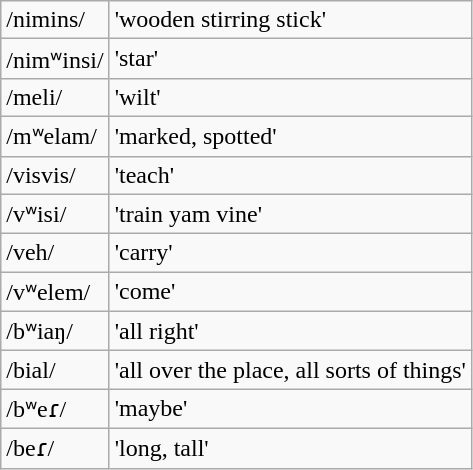<table class="wikitable">
<tr>
<td>/nimins/</td>
<td>'wooden stirring stick'</td>
</tr>
<tr>
<td>/nimʷinsi/</td>
<td>'star'</td>
</tr>
<tr>
<td>/meli/</td>
<td>'wilt'</td>
</tr>
<tr>
<td>/mʷelam/</td>
<td>'marked, spotted'</td>
</tr>
<tr>
<td>/visvis/</td>
<td>'teach'</td>
</tr>
<tr>
<td>/vʷisi/</td>
<td>'train yam vine'</td>
</tr>
<tr>
<td>/veh/</td>
<td>'carry'</td>
</tr>
<tr>
<td>/vʷelem/</td>
<td>'come'</td>
</tr>
<tr>
<td>/bʷiaŋ/</td>
<td>'all right'</td>
</tr>
<tr>
<td>/bial/</td>
<td>'all over the place, all sorts of things'</td>
</tr>
<tr>
<td>/bʷeɾ/</td>
<td>'maybe'</td>
</tr>
<tr>
<td>/beɾ/</td>
<td>'long, tall'</td>
</tr>
</table>
